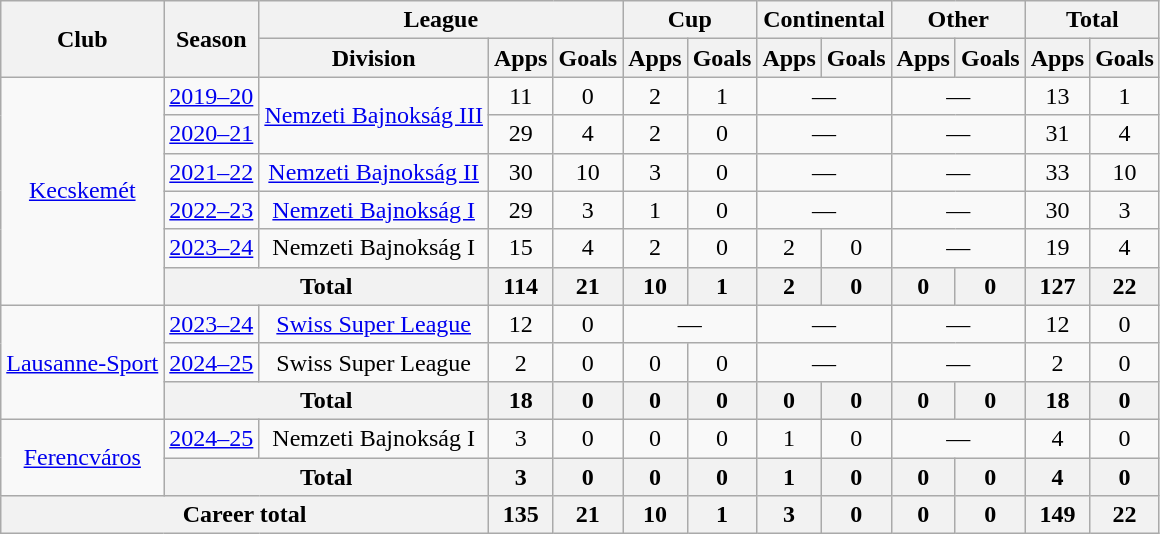<table class="wikitable" style="text-align:center">
<tr>
<th rowspan="2">Club</th>
<th rowspan="2">Season</th>
<th colspan="3">League</th>
<th colspan="2">Cup</th>
<th colspan="2">Continental</th>
<th colspan="2">Other</th>
<th colspan="2">Total</th>
</tr>
<tr>
<th>Division</th>
<th>Apps</th>
<th>Goals</th>
<th>Apps</th>
<th>Goals</th>
<th>Apps</th>
<th>Goals</th>
<th>Apps</th>
<th>Goals</th>
<th>Apps</th>
<th>Goals</th>
</tr>
<tr>
<td rowspan="6"><a href='#'>Kecskemét</a></td>
<td><a href='#'>2019–20</a></td>
<td rowspan="2"><a href='#'>Nemzeti Bajnokság III</a></td>
<td>11</td>
<td>0</td>
<td>2</td>
<td>1</td>
<td colspan="2">—</td>
<td colspan="2">—</td>
<td>13</td>
<td>1</td>
</tr>
<tr>
<td><a href='#'>2020–21</a></td>
<td>29</td>
<td>4</td>
<td>2</td>
<td>0</td>
<td colspan="2">—</td>
<td colspan="2">—</td>
<td>31</td>
<td>4</td>
</tr>
<tr>
<td><a href='#'>2021–22</a></td>
<td><a href='#'>Nemzeti Bajnokság II</a></td>
<td>30</td>
<td>10</td>
<td>3</td>
<td>0</td>
<td colspan="2">—</td>
<td colspan="2">—</td>
<td>33</td>
<td>10</td>
</tr>
<tr>
<td><a href='#'>2022–23</a></td>
<td><a href='#'>Nemzeti Bajnokság I</a></td>
<td>29</td>
<td>3</td>
<td>1</td>
<td>0</td>
<td colspan="2">—</td>
<td colspan="2">—</td>
<td>30</td>
<td>3</td>
</tr>
<tr>
<td><a href='#'>2023–24</a></td>
<td>Nemzeti Bajnokság I</td>
<td>15</td>
<td>4</td>
<td>2</td>
<td>0</td>
<td>2</td>
<td>0</td>
<td colspan="2">—</td>
<td>19</td>
<td>4</td>
</tr>
<tr>
<th colspan=2>Total</th>
<th>114</th>
<th>21</th>
<th>10</th>
<th>1</th>
<th>2</th>
<th>0</th>
<th>0</th>
<th>0</th>
<th>127</th>
<th>22</th>
</tr>
<tr>
<td rowspan="3"><a href='#'>Lausanne-Sport</a></td>
<td><a href='#'>2023–24</a></td>
<td><a href='#'>Swiss Super League</a></td>
<td>12</td>
<td>0</td>
<td colspan="2">—</td>
<td colspan="2">—</td>
<td colspan="2">—</td>
<td>12</td>
<td>0</td>
</tr>
<tr>
<td><a href='#'>2024–25</a></td>
<td>Swiss Super League</td>
<td>2</td>
<td>0</td>
<td>0</td>
<td>0</td>
<td colspan="2">—</td>
<td colspan="2">—</td>
<td>2</td>
<td>0</td>
</tr>
<tr>
<th colspan=2>Total</th>
<th>18</th>
<th>0</th>
<th>0</th>
<th>0</th>
<th>0</th>
<th>0</th>
<th>0</th>
<th>0</th>
<th>18</th>
<th>0</th>
</tr>
<tr>
<td rowspan="2"><a href='#'>Ferencváros</a></td>
<td><a href='#'>2024–25</a></td>
<td>Nemzeti Bajnokság I</td>
<td>3</td>
<td>0</td>
<td>0</td>
<td>0</td>
<td>1</td>
<td>0</td>
<td colspan="2">—</td>
<td>4</td>
<td>0</td>
</tr>
<tr>
<th colspan=2>Total</th>
<th>3</th>
<th>0</th>
<th>0</th>
<th>0</th>
<th>1</th>
<th>0</th>
<th>0</th>
<th>0</th>
<th>4</th>
<th>0</th>
</tr>
<tr>
<th colspan=3>Career total</th>
<th>135</th>
<th>21</th>
<th>10</th>
<th>1</th>
<th>3</th>
<th>0</th>
<th>0</th>
<th>0</th>
<th>149</th>
<th>22</th>
</tr>
</table>
